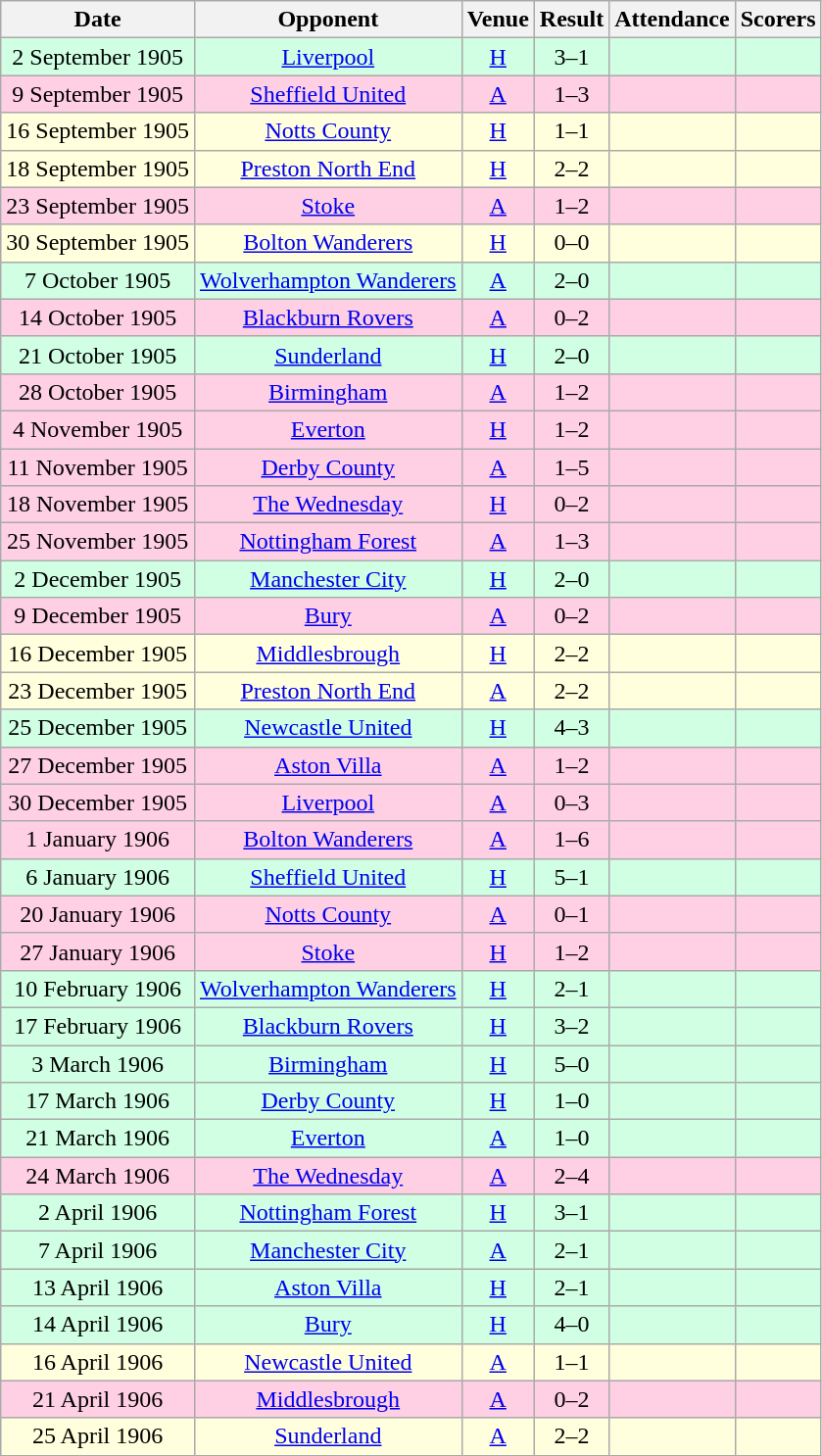<table class="wikitable sortable" style="text-align:center;">
<tr>
<th>Date</th>
<th>Opponent</th>
<th>Venue</th>
<th>Result</th>
<th>Attendance</th>
<th>Scorers</th>
</tr>
<tr style="background:#d0ffe3;">
<td>2 September 1905</td>
<td><a href='#'>Liverpool</a></td>
<td><a href='#'>H</a></td>
<td>3–1</td>
<td></td>
<td></td>
</tr>
<tr style="background:#ffd0e3;">
<td>9 September 1905</td>
<td><a href='#'>Sheffield United</a></td>
<td><a href='#'>A</a></td>
<td>1–3</td>
<td></td>
<td></td>
</tr>
<tr style="background:#ffffdd;">
<td>16 September 1905</td>
<td><a href='#'>Notts County</a></td>
<td><a href='#'>H</a></td>
<td>1–1</td>
<td></td>
<td></td>
</tr>
<tr style="background:#ffffdd;">
<td>18 September 1905</td>
<td><a href='#'>Preston North End</a></td>
<td><a href='#'>H</a></td>
<td>2–2</td>
<td></td>
<td></td>
</tr>
<tr style="background:#ffd0e3;">
<td>23 September 1905</td>
<td><a href='#'>Stoke</a></td>
<td><a href='#'>A</a></td>
<td>1–2</td>
<td></td>
<td></td>
</tr>
<tr style="background:#ffffdd;">
<td>30 September 1905</td>
<td><a href='#'>Bolton Wanderers</a></td>
<td><a href='#'>H</a></td>
<td>0–0</td>
<td></td>
<td></td>
</tr>
<tr style="background:#d0ffe3;">
<td>7 October 1905</td>
<td><a href='#'>Wolverhampton Wanderers</a></td>
<td><a href='#'>A</a></td>
<td>2–0</td>
<td></td>
<td></td>
</tr>
<tr style="background:#ffd0e3;">
<td>14 October 1905</td>
<td><a href='#'>Blackburn Rovers</a></td>
<td><a href='#'>A</a></td>
<td>0–2</td>
<td></td>
<td></td>
</tr>
<tr style="background:#d0ffe3;">
<td>21 October 1905</td>
<td><a href='#'>Sunderland</a></td>
<td><a href='#'>H</a></td>
<td>2–0</td>
<td></td>
<td></td>
</tr>
<tr style="background:#ffd0e3;">
<td>28 October 1905</td>
<td><a href='#'>Birmingham</a></td>
<td><a href='#'>A</a></td>
<td>1–2</td>
<td></td>
<td></td>
</tr>
<tr style="background:#ffd0e3;">
<td>4 November 1905</td>
<td><a href='#'>Everton</a></td>
<td><a href='#'>H</a></td>
<td>1–2</td>
<td></td>
<td></td>
</tr>
<tr style="background:#ffd0e3;">
<td>11 November 1905</td>
<td><a href='#'>Derby County</a></td>
<td><a href='#'>A</a></td>
<td>1–5</td>
<td></td>
<td></td>
</tr>
<tr style="background:#ffd0e3;">
<td>18 November 1905</td>
<td><a href='#'>The Wednesday</a></td>
<td><a href='#'>H</a></td>
<td>0–2</td>
<td></td>
<td></td>
</tr>
<tr style="background:#ffd0e3;">
<td>25 November 1905</td>
<td><a href='#'>Nottingham Forest</a></td>
<td><a href='#'>A</a></td>
<td>1–3</td>
<td></td>
<td></td>
</tr>
<tr style="background:#d0ffe3;">
<td>2 December 1905</td>
<td><a href='#'>Manchester City</a></td>
<td><a href='#'>H</a></td>
<td>2–0</td>
<td></td>
<td></td>
</tr>
<tr style="background:#ffd0e3;">
<td>9 December 1905</td>
<td><a href='#'>Bury</a></td>
<td><a href='#'>A</a></td>
<td>0–2</td>
<td></td>
<td></td>
</tr>
<tr style="background:#ffffdd;">
<td>16 December 1905</td>
<td><a href='#'>Middlesbrough</a></td>
<td><a href='#'>H</a></td>
<td>2–2</td>
<td></td>
<td></td>
</tr>
<tr style="background:#ffffdd;">
<td>23 December 1905</td>
<td><a href='#'>Preston North End</a></td>
<td><a href='#'>A</a></td>
<td>2–2</td>
<td></td>
<td></td>
</tr>
<tr style="background:#d0ffe3;">
<td>25 December 1905</td>
<td><a href='#'>Newcastle United</a></td>
<td><a href='#'>H</a></td>
<td>4–3</td>
<td></td>
<td></td>
</tr>
<tr style="background:#ffd0e3;">
<td>27 December 1905</td>
<td><a href='#'>Aston Villa</a></td>
<td><a href='#'>A</a></td>
<td>1–2</td>
<td></td>
<td></td>
</tr>
<tr style="background:#ffd0e3;">
<td>30 December 1905</td>
<td><a href='#'>Liverpool</a></td>
<td><a href='#'>A</a></td>
<td>0–3</td>
<td></td>
<td></td>
</tr>
<tr style="background:#ffd0e3;">
<td>1 January 1906</td>
<td><a href='#'>Bolton Wanderers</a></td>
<td><a href='#'>A</a></td>
<td>1–6</td>
<td></td>
<td></td>
</tr>
<tr style="background:#d0ffe3;">
<td>6 January 1906</td>
<td><a href='#'>Sheffield United</a></td>
<td><a href='#'>H</a></td>
<td>5–1</td>
<td></td>
<td></td>
</tr>
<tr style="background:#ffd0e3;">
<td>20 January 1906</td>
<td><a href='#'>Notts County</a></td>
<td><a href='#'>A</a></td>
<td>0–1</td>
<td></td>
<td></td>
</tr>
<tr style="background:#ffd0e3;">
<td>27 January 1906</td>
<td><a href='#'>Stoke</a></td>
<td><a href='#'>H</a></td>
<td>1–2</td>
<td></td>
<td></td>
</tr>
<tr style="background:#d0ffe3;">
<td>10 February 1906</td>
<td><a href='#'>Wolverhampton Wanderers</a></td>
<td><a href='#'>H</a></td>
<td>2–1</td>
<td></td>
<td></td>
</tr>
<tr style="background:#d0ffe3;">
<td>17 February 1906</td>
<td><a href='#'>Blackburn Rovers</a></td>
<td><a href='#'>H</a></td>
<td>3–2</td>
<td></td>
<td></td>
</tr>
<tr style="background:#d0ffe3;">
<td>3 March 1906</td>
<td><a href='#'>Birmingham</a></td>
<td><a href='#'>H</a></td>
<td>5–0</td>
<td></td>
<td></td>
</tr>
<tr style="background:#d0ffe3;">
<td>17 March 1906</td>
<td><a href='#'>Derby County</a></td>
<td><a href='#'>H</a></td>
<td>1–0</td>
<td></td>
<td></td>
</tr>
<tr style="background:#d0ffe3;">
<td>21 March 1906</td>
<td><a href='#'>Everton</a></td>
<td><a href='#'>A</a></td>
<td>1–0</td>
<td></td>
<td></td>
</tr>
<tr style="background:#ffd0e3;">
<td>24 March 1906</td>
<td><a href='#'>The Wednesday</a></td>
<td><a href='#'>A</a></td>
<td>2–4</td>
<td></td>
<td></td>
</tr>
<tr style="background:#d0ffe3;">
<td>2 April 1906</td>
<td><a href='#'>Nottingham Forest</a></td>
<td><a href='#'>H</a></td>
<td>3–1</td>
<td></td>
<td></td>
</tr>
<tr style="background:#d0ffe3;">
<td>7 April 1906</td>
<td><a href='#'>Manchester City</a></td>
<td><a href='#'>A</a></td>
<td>2–1</td>
<td></td>
<td></td>
</tr>
<tr style="background:#d0ffe3;">
<td>13 April 1906</td>
<td><a href='#'>Aston Villa</a></td>
<td><a href='#'>H</a></td>
<td>2–1</td>
<td></td>
<td></td>
</tr>
<tr style="background:#d0ffe3;">
<td>14 April 1906</td>
<td><a href='#'>Bury</a></td>
<td><a href='#'>H</a></td>
<td>4–0</td>
<td></td>
<td></td>
</tr>
<tr style="background:#ffffdd;">
<td>16 April 1906</td>
<td><a href='#'>Newcastle United</a></td>
<td><a href='#'>A</a></td>
<td>1–1</td>
<td></td>
<td></td>
</tr>
<tr style="background:#ffd0e3;">
<td>21 April 1906</td>
<td><a href='#'>Middlesbrough</a></td>
<td><a href='#'>A</a></td>
<td>0–2</td>
<td></td>
<td></td>
</tr>
<tr style="background:#ffffdd;">
<td>25 April 1906</td>
<td><a href='#'>Sunderland</a></td>
<td><a href='#'>A</a></td>
<td>2–2</td>
<td></td>
<td></td>
</tr>
</table>
